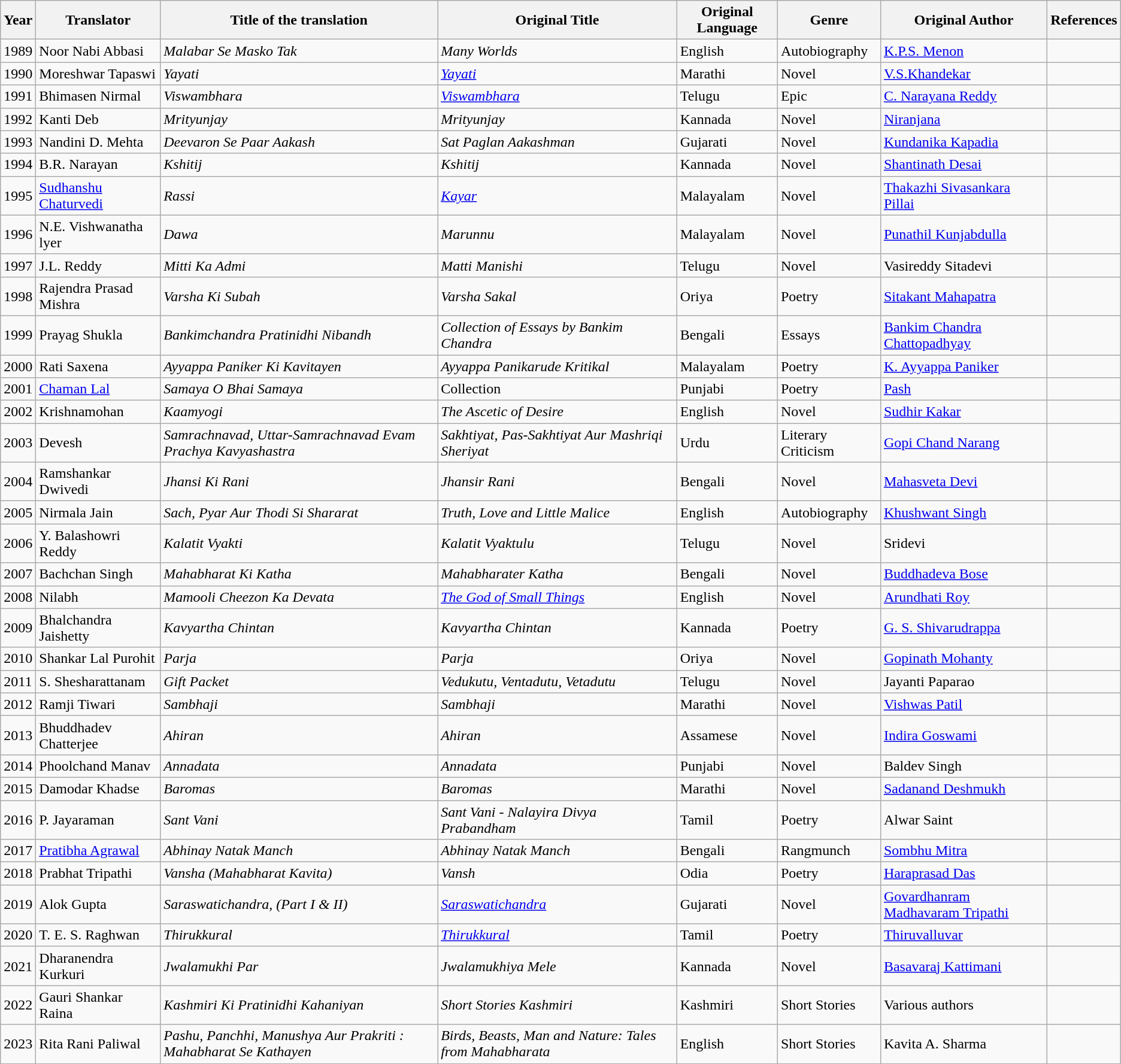<table class="wikitable sortable">
<tr>
<th>Year</th>
<th>Translator</th>
<th>Title of the translation</th>
<th>Original Title</th>
<th>Original Language</th>
<th>Genre</th>
<th>Original Author</th>
<th class=unsortable>References</th>
</tr>
<tr>
<td>1989</td>
<td>Noor Nabi Abbasi</td>
<td><em>Malabar Se Masko Tak</em></td>
<td><em>Many Worlds</em></td>
<td>English</td>
<td>Autobiography</td>
<td><a href='#'>K.P.S. Menon</a></td>
<td></td>
</tr>
<tr>
<td>1990</td>
<td>Moreshwar Tapaswi</td>
<td><em>Yayati</em></td>
<td><em><a href='#'>Yayati</a></em></td>
<td>Marathi</td>
<td>Novel</td>
<td><a href='#'>V.S.Khandekar</a></td>
<td></td>
</tr>
<tr>
<td>1991</td>
<td>Bhimasen Nirmal</td>
<td><em>Viswambhara</em></td>
<td><em><a href='#'>Viswambhara</a></em></td>
<td>Telugu</td>
<td>Epic</td>
<td><a href='#'>C. Narayana Reddy</a></td>
<td></td>
</tr>
<tr>
<td>1992</td>
<td>Kanti Deb</td>
<td><em>Mrityunjay</em></td>
<td><em>Mrityunjay</em></td>
<td>Kannada</td>
<td>Novel</td>
<td><a href='#'>Niranjana</a></td>
<td></td>
</tr>
<tr>
<td>1993</td>
<td>Nandini D. Mehta</td>
<td><em>Deevaron Se Paar Aakash</em></td>
<td><em>Sat Paglan Aakashman</em></td>
<td>Gujarati</td>
<td>Novel</td>
<td><a href='#'>Kundanika Kapadia</a></td>
<td></td>
</tr>
<tr>
<td>1994</td>
<td>B.R. Narayan</td>
<td><em>Kshitij</em></td>
<td><em>Kshitij</em></td>
<td>Kannada</td>
<td>Novel</td>
<td><a href='#'>Shantinath Desai</a></td>
<td></td>
</tr>
<tr>
<td>1995</td>
<td><a href='#'>Sudhanshu Chaturvedi</a></td>
<td><em>Rassi</em></td>
<td><em><a href='#'>Kayar</a></em></td>
<td>Malayalam</td>
<td>Novel</td>
<td><a href='#'>Thakazhi Sivasankara Pillai</a></td>
<td></td>
</tr>
<tr>
<td>1996</td>
<td>N.E. Vishwanatha lyer</td>
<td><em>Dawa</em></td>
<td><em>Marunnu</em></td>
<td>Malayalam</td>
<td>Novel</td>
<td><a href='#'>Punathil Kunjabdulla</a></td>
<td></td>
</tr>
<tr>
<td>1997</td>
<td>J.L. Reddy</td>
<td><em>Mitti Ka Admi</em></td>
<td><em>Matti Manishi</em></td>
<td>Telugu</td>
<td>Novel</td>
<td>Vasireddy Sitadevi</td>
<td></td>
</tr>
<tr>
<td>1998</td>
<td>Rajendra Prasad Mishra</td>
<td><em>Varsha Ki Subah</em></td>
<td><em>Varsha Sakal</em></td>
<td>Oriya</td>
<td>Poetry</td>
<td><a href='#'>Sitakant Mahapatra</a></td>
<td></td>
</tr>
<tr>
<td>1999</td>
<td>Prayag Shukla</td>
<td><em>Bankimchandra Pratinidhi Nibandh</em></td>
<td><em>Collection of Essays by Bankim Chandra</em></td>
<td>Bengali</td>
<td>Essays</td>
<td><a href='#'>Bankim Chandra Chattopadhyay</a></td>
<td></td>
</tr>
<tr>
<td>2000</td>
<td>Rati Saxena</td>
<td><em>Ayyappa Paniker Ki Kavitayen</em></td>
<td><em>Ayyappa Panikarude Kritikal</em></td>
<td>Malayalam</td>
<td>Poetry</td>
<td><a href='#'>K. Ayyappa Paniker</a></td>
<td></td>
</tr>
<tr>
<td>2001</td>
<td><a href='#'>Chaman Lal</a></td>
<td><em>Samaya O Bhai Samaya</em></td>
<td>Collection</td>
<td>Punjabi</td>
<td>Poetry</td>
<td><a href='#'>Pash</a></td>
<td></td>
</tr>
<tr>
<td>2002</td>
<td>Krishnamohan</td>
<td><em>Kaamyogi</em></td>
<td><em>The Ascetic of Desire</em></td>
<td>English</td>
<td>Novel</td>
<td><a href='#'>Sudhir Kakar</a></td>
<td></td>
</tr>
<tr>
<td>2003</td>
<td>Devesh</td>
<td><em>Samrachnavad, Uttar-Samrachnavad Evam Prachya Kavyashastra</em></td>
<td><em>Sakhtiyat, Pas-Sakhtiyat Aur Mashriqi Sheriyat</em></td>
<td>Urdu</td>
<td>Literary Criticism</td>
<td><a href='#'>Gopi Chand Narang</a></td>
<td></td>
</tr>
<tr>
<td>2004</td>
<td>Ramshankar Dwivedi</td>
<td><em>Jhansi Ki Rani</em></td>
<td><em>Jhansir Rani</em></td>
<td>Bengali</td>
<td>Novel</td>
<td><a href='#'>Mahasveta Devi</a></td>
<td></td>
</tr>
<tr>
<td>2005</td>
<td>Nirmala Jain</td>
<td><em>Sach, Pyar Aur Thodi Si Shararat</em></td>
<td><em>Truth, Love and Little Malice</em></td>
<td>English</td>
<td>Autobiography</td>
<td><a href='#'>Khushwant Singh</a></td>
<td></td>
</tr>
<tr>
<td>2006</td>
<td>Y. Balashowri Reddy</td>
<td><em>Kalatit Vyakti</em></td>
<td><em>Kalatit Vyaktulu</em></td>
<td>Telugu</td>
<td>Novel</td>
<td>Sridevi</td>
<td></td>
</tr>
<tr>
<td>2007</td>
<td>Bachchan Singh</td>
<td><em>Mahabharat Ki Katha</em></td>
<td><em>Mahabharater Katha</em></td>
<td>Bengali</td>
<td>Novel</td>
<td><a href='#'>Buddhadeva Bose</a></td>
<td></td>
</tr>
<tr>
<td>2008</td>
<td>Nilabh</td>
<td><em>Mamooli Cheezon Ka Devata</em></td>
<td><em><a href='#'>The God of Small Things</a></em></td>
<td>English</td>
<td>Novel</td>
<td><a href='#'>Arundhati Roy</a></td>
<td></td>
</tr>
<tr>
<td>2009</td>
<td>Bhalchandra Jaishetty</td>
<td><em>Kavyartha Chintan</em></td>
<td><em>Kavyartha Chintan</em></td>
<td>Kannada</td>
<td>Poetry</td>
<td><a href='#'>G. S. Shivarudrappa</a></td>
<td></td>
</tr>
<tr>
<td>2010</td>
<td>Shankar Lal Purohit</td>
<td><em>Parja</em></td>
<td><em>Parja</em></td>
<td>Oriya</td>
<td>Novel</td>
<td><a href='#'>Gopinath Mohanty</a></td>
<td></td>
</tr>
<tr>
<td>2011</td>
<td>S. Shesharattanam</td>
<td><em>Gift Packet</em></td>
<td><em>Vedukutu, Ventadutu, Vetadutu</em></td>
<td>Telugu</td>
<td>Novel</td>
<td>Jayanti Paparao</td>
<td></td>
</tr>
<tr>
<td>2012</td>
<td>Ramji Tiwari</td>
<td><em>Sambhaji</em></td>
<td><em>Sambhaji</em></td>
<td>Marathi</td>
<td>Novel</td>
<td><a href='#'>Vishwas Patil</a></td>
<td></td>
</tr>
<tr>
<td>2013</td>
<td>Bhuddhadev Chatterjee</td>
<td><em>Ahiran</em></td>
<td><em>Ahiran</em></td>
<td>Assamese</td>
<td>Novel</td>
<td><a href='#'>Indira Goswami</a></td>
<td></td>
</tr>
<tr>
<td>2014</td>
<td>Phoolchand Manav</td>
<td><em>Annadata</em></td>
<td><em>Annadata</em></td>
<td>Punjabi</td>
<td>Novel</td>
<td>Baldev Singh</td>
<td></td>
</tr>
<tr>
<td>2015</td>
<td>Damodar Khadse</td>
<td><em>Baromas</em></td>
<td><em>Baromas</em></td>
<td>Marathi</td>
<td>Novel</td>
<td><a href='#'>Sadanand Deshmukh</a></td>
<td></td>
</tr>
<tr>
<td>2016</td>
<td>P. Jayaraman</td>
<td><em>Sant Vani</em></td>
<td><em>Sant Vani - Nalayira Divya Prabandham</em></td>
<td>Tamil</td>
<td>Poetry</td>
<td>Alwar Saint</td>
<td></td>
</tr>
<tr>
<td>2017</td>
<td><a href='#'>Pratibha Agrawal</a></td>
<td><em>Abhinay Natak Manch</em></td>
<td><em>Abhinay Natak Manch</em></td>
<td>Bengali</td>
<td>Rangmunch</td>
<td><a href='#'>Sombhu Mitra</a></td>
<td></td>
</tr>
<tr>
<td>2018</td>
<td>Prabhat Tripathi</td>
<td><em>Vansha (Mahabharat Kavita)</em></td>
<td><em>Vansh</em></td>
<td>Odia</td>
<td>Poetry</td>
<td><a href='#'>Haraprasad Das</a></td>
<td></td>
</tr>
<tr>
<td>2019</td>
<td>Alok Gupta</td>
<td><em>Saraswatichandra, (Part I & II)</em></td>
<td><em><a href='#'>Saraswatichandra</a></em></td>
<td>Gujarati</td>
<td>Novel</td>
<td><a href='#'>Govardhanram Madhavaram Tripathi</a></td>
<td></td>
</tr>
<tr>
<td>2020</td>
<td>T. E. S. Raghwan</td>
<td><em>Thirukkural</em></td>
<td><em><a href='#'>Thirukkural</a></em></td>
<td>Tamil</td>
<td>Poetry</td>
<td><a href='#'>Thiruvalluvar</a></td>
<td></td>
</tr>
<tr>
<td>2021</td>
<td>Dharanendra Kurkuri</td>
<td><em>Jwalamukhi Par</em></td>
<td><em>Jwalamukhiya Mele</em></td>
<td>Kannada</td>
<td>Novel</td>
<td><a href='#'>Basavaraj Kattimani</a></td>
<td></td>
</tr>
<tr>
<td>2022</td>
<td>Gauri Shankar Raina</td>
<td><em>Kashmiri Ki Pratinidhi Kahaniyan</em></td>
<td><em>Short Stories Kashmiri</em></td>
<td>Kashmiri</td>
<td>Short Stories</td>
<td>Various authors</td>
<td></td>
</tr>
<tr>
<td>2023</td>
<td>Rita Rani Paliwal</td>
<td><em>Pashu, Panchhi, Manushya Aur Prakriti : Mahabharat Se Kathayen</em></td>
<td><em>Birds, Beasts, Man and Nature: Tales from Mahabharata</em></td>
<td>English</td>
<td>Short Stories</td>
<td>Kavita A. Sharma</td>
<td></td>
</tr>
<tr>
</tr>
</table>
